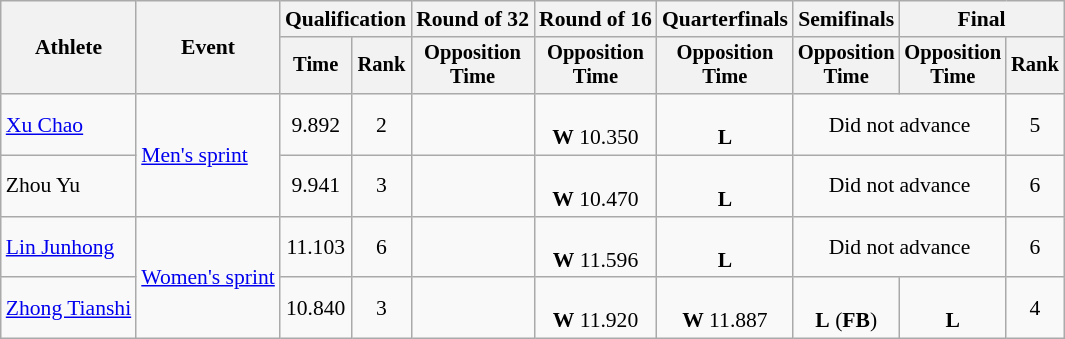<table class=wikitable style=font-size:90%;text-align:center>
<tr>
<th rowspan=2>Athlete</th>
<th rowspan=2>Event</th>
<th colspan=2>Qualification</th>
<th>Round of 32</th>
<th>Round of 16</th>
<th>Quarterfinals</th>
<th>Semifinals</th>
<th colspan=2>Final</th>
</tr>
<tr style="font-size:95%">
<th>Time</th>
<th>Rank</th>
<th>Opposition<br>Time</th>
<th>Opposition<br>Time</th>
<th>Opposition<br>Time</th>
<th>Opposition<br>Time</th>
<th>Opposition<br>Time</th>
<th>Rank</th>
</tr>
<tr>
<td align=left><a href='#'>Xu Chao</a></td>
<td align=left rowspan=2><a href='#'>Men's sprint</a></td>
<td>9.892</td>
<td>2</td>
<td></td>
<td><br><strong>W</strong> 10.350</td>
<td><br><strong>L</strong></td>
<td colspan=2>Did not advance</td>
<td>5</td>
</tr>
<tr>
<td align=left>Zhou Yu</td>
<td>9.941</td>
<td>3</td>
<td></td>
<td><br><strong>W</strong> 10.470</td>
<td><br><strong>L</strong></td>
<td colspan=2>Did not advance</td>
<td>6</td>
</tr>
<tr>
<td align=left><a href='#'>Lin Junhong</a></td>
<td align=left rowspan=2><a href='#'>Women's sprint</a></td>
<td>11.103</td>
<td>6</td>
<td></td>
<td><br><strong>W</strong> 11.596</td>
<td><br><strong>L</strong></td>
<td colspan=2>Did not advance</td>
<td>6</td>
</tr>
<tr>
<td align=left><a href='#'>Zhong Tianshi</a></td>
<td>10.840</td>
<td>3</td>
<td></td>
<td><br><strong>W</strong> 11.920</td>
<td><br><strong>W</strong> 11.887</td>
<td><br><strong>L</strong> (<strong>FB</strong>)</td>
<td><br><strong>L</strong></td>
<td>4</td>
</tr>
</table>
